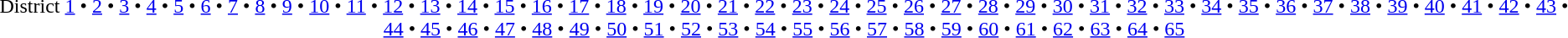<table id=toc class=toc summary=Contents>
<tr>
<td align=center><br>District <a href='#'>1</a> • <a href='#'>2</a> • <a href='#'>3</a> • <a href='#'>4</a> • <a href='#'>5</a> • <a href='#'>6</a> • <a href='#'>7</a> • <a href='#'>8</a> • <a href='#'>9</a> • <a href='#'>10</a> • <a href='#'>11</a> • <a href='#'>12</a> • <a href='#'>13</a> • <a href='#'>14</a> • <a href='#'>15</a> • <a href='#'>16</a> • <a href='#'>17</a> • <a href='#'>18</a> • <a href='#'>19</a> • <a href='#'>20</a> • <a href='#'>21</a> • <a href='#'>22</a> • <a href='#'>23</a> • <a href='#'>24</a> • <a href='#'>25</a> • <a href='#'>26</a> • <a href='#'>27</a> • <a href='#'>28</a> • <a href='#'>29</a> • <a href='#'>30</a> • <a href='#'>31</a> • <a href='#'>32</a> • <a href='#'>33</a> • <a href='#'>34</a> • <a href='#'>35</a> • <a href='#'>36</a> • <a href='#'>37</a> • <a href='#'>38</a> • <a href='#'>39</a> • <a href='#'>40</a> • <a href='#'>41</a> • <a href='#'>42</a> • <a href='#'>43</a> • <a href='#'>44</a> • <a href='#'>45</a> • <a href='#'>46</a> • <a href='#'>47</a> • <a href='#'>48</a> • <a href='#'>49</a> • <a href='#'>50</a> • <a href='#'>51</a> • <a href='#'>52</a> • <a href='#'>53</a> • <a href='#'>54</a> • <a href='#'>55</a> • <a href='#'>56</a> • <a href='#'>57</a> • <a href='#'>58</a> • <a href='#'>59</a> • <a href='#'>60</a> • <a href='#'>61</a> • <a href='#'>62</a> • <a href='#'>63</a> • <a href='#'>64</a> • <a href='#'>65</a></td>
</tr>
</table>
